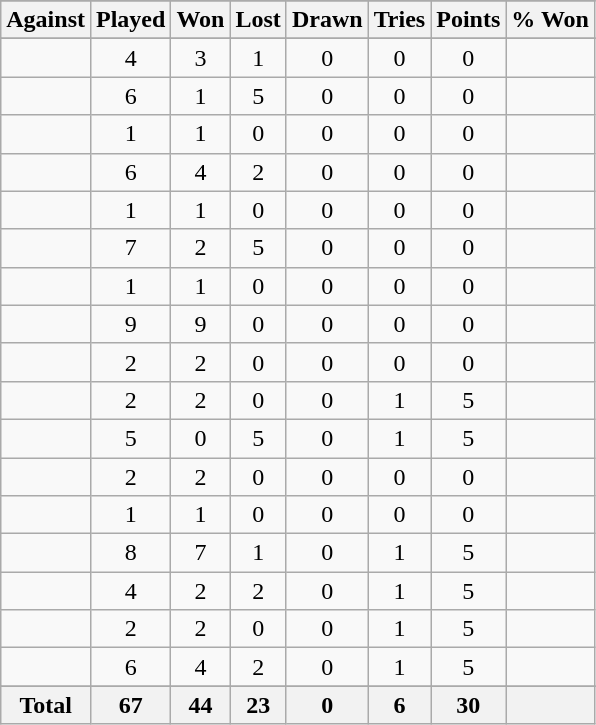<table class="sortable wikitable" style="text-align: center;">
<tr>
</tr>
<tr>
<th>Against</th>
<th>Played</th>
<th>Won</th>
<th>Lost</th>
<th>Drawn</th>
<th>Tries</th>
<th>Points</th>
<th>% Won</th>
</tr>
<tr bgcolor="#d0ffd0" align="center">
</tr>
<tr>
<td align="left"></td>
<td>4</td>
<td>3</td>
<td>1</td>
<td>0</td>
<td>0</td>
<td>0</td>
<td></td>
</tr>
<tr>
<td align="left"></td>
<td>6</td>
<td>1</td>
<td>5</td>
<td>0</td>
<td>0</td>
<td>0</td>
<td></td>
</tr>
<tr>
<td align="left"></td>
<td>1</td>
<td>1</td>
<td>0</td>
<td>0</td>
<td>0</td>
<td>0</td>
<td></td>
</tr>
<tr>
<td align="left"></td>
<td>6</td>
<td>4</td>
<td>2</td>
<td>0</td>
<td>0</td>
<td>0</td>
<td></td>
</tr>
<tr>
<td align="left"></td>
<td>1</td>
<td>1</td>
<td>0</td>
<td>0</td>
<td>0</td>
<td>0</td>
<td></td>
</tr>
<tr>
<td align="left"></td>
<td>7</td>
<td>2</td>
<td>5</td>
<td>0</td>
<td>0</td>
<td>0</td>
<td></td>
</tr>
<tr>
<td align="left"></td>
<td>1</td>
<td>1</td>
<td>0</td>
<td>0</td>
<td>0</td>
<td>0</td>
<td></td>
</tr>
<tr>
<td align="left"></td>
<td>9</td>
<td>9</td>
<td>0</td>
<td>0</td>
<td>0</td>
<td>0</td>
<td></td>
</tr>
<tr>
<td align="left"></td>
<td>2</td>
<td>2</td>
<td>0</td>
<td>0</td>
<td>0</td>
<td>0</td>
<td></td>
</tr>
<tr>
<td align="left"></td>
<td>2</td>
<td>2</td>
<td>0</td>
<td>0</td>
<td>1</td>
<td>5</td>
<td></td>
</tr>
<tr>
<td align="left"></td>
<td>5</td>
<td>0</td>
<td>5</td>
<td>0</td>
<td>1</td>
<td>5</td>
<td></td>
</tr>
<tr>
<td align="left"></td>
<td>2</td>
<td>2</td>
<td>0</td>
<td>0</td>
<td>0</td>
<td>0</td>
<td></td>
</tr>
<tr>
<td align="left"></td>
<td>1</td>
<td>1</td>
<td>0</td>
<td>0</td>
<td>0</td>
<td>0</td>
<td></td>
</tr>
<tr>
<td align="left"></td>
<td>8</td>
<td>7</td>
<td>1</td>
<td>0</td>
<td>1</td>
<td>5</td>
<td></td>
</tr>
<tr>
<td align="left"></td>
<td>4</td>
<td>2</td>
<td>2</td>
<td>0</td>
<td>1</td>
<td>5</td>
<td></td>
</tr>
<tr>
<td align="left"></td>
<td>2</td>
<td>2</td>
<td>0</td>
<td>0</td>
<td>1</td>
<td>5</td>
<td></td>
</tr>
<tr>
<td align="left"></td>
<td>6</td>
<td>4</td>
<td>2</td>
<td>0</td>
<td>1</td>
<td>5</td>
<td></td>
</tr>
<tr>
</tr>
<tr class="sortbottom">
<th>Total</th>
<th>67</th>
<th>44</th>
<th>23</th>
<th>0</th>
<th>6</th>
<th>30</th>
<th></th>
</tr>
</table>
